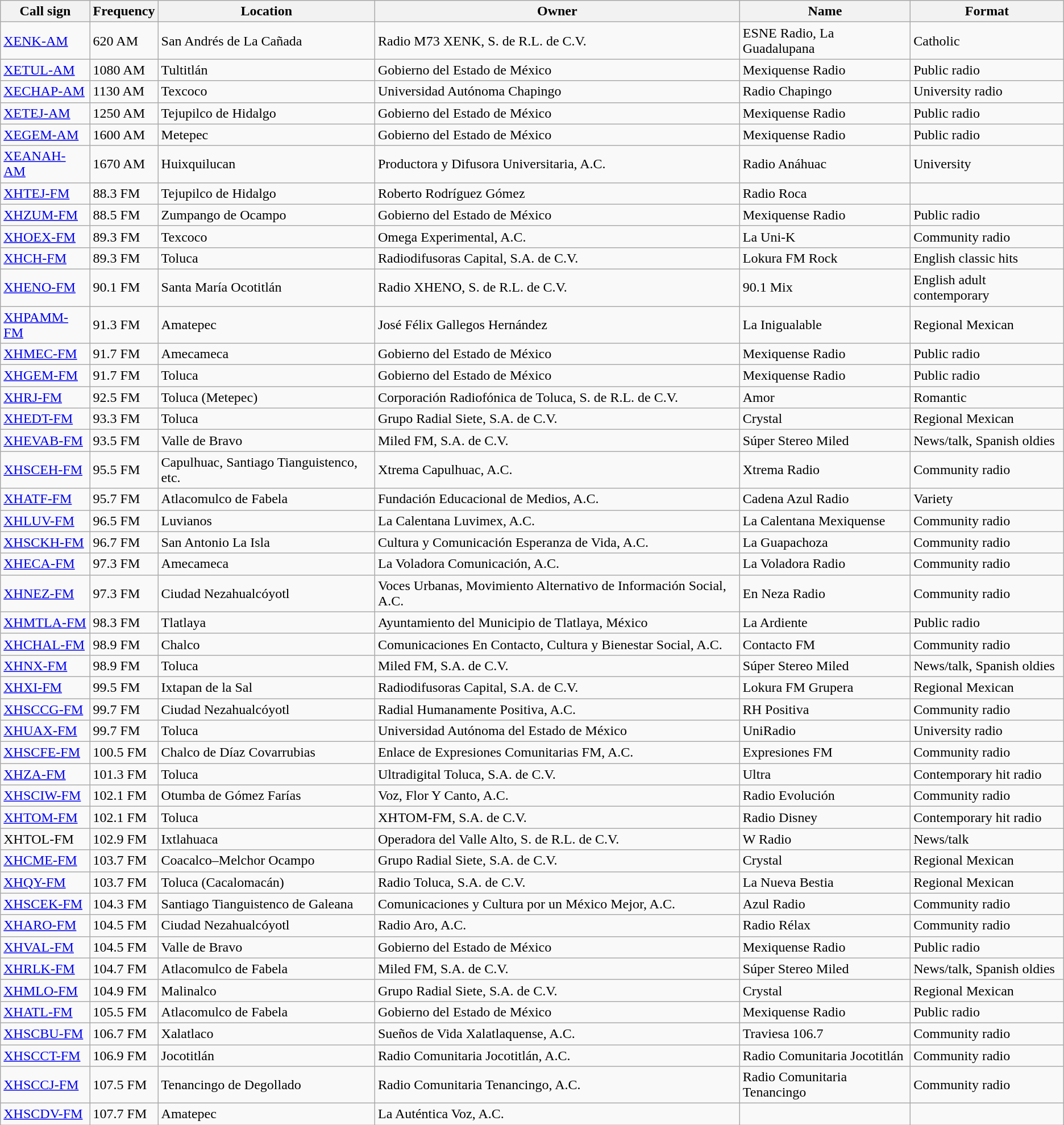<table class="wikitable sortable">
<tr>
<th>Call sign</th>
<th>Frequency</th>
<th>Location</th>
<th>Owner</th>
<th>Name</th>
<th>Format</th>
</tr>
<tr>
<td><a href='#'>XENK-AM</a></td>
<td>620 AM</td>
<td>San Andrés de La Cañada</td>
<td>Radio M73 XENK, S. de R.L. de C.V.</td>
<td>ESNE Radio, La Guadalupana</td>
<td>Catholic</td>
</tr>
<tr>
<td><a href='#'>XETUL-AM</a></td>
<td>1080 AM</td>
<td>Tultitlán</td>
<td>Gobierno del Estado de México</td>
<td>Mexiquense Radio</td>
<td>Public radio</td>
</tr>
<tr>
<td><a href='#'>XECHAP-AM</a></td>
<td>1130 AM</td>
<td>Texcoco</td>
<td>Universidad Autónoma Chapingo</td>
<td>Radio Chapingo</td>
<td>University radio</td>
</tr>
<tr>
<td><a href='#'>XETEJ-AM</a></td>
<td>1250 AM</td>
<td>Tejupilco de Hidalgo</td>
<td>Gobierno del Estado de México</td>
<td>Mexiquense Radio</td>
<td>Public radio</td>
</tr>
<tr>
<td><a href='#'>XEGEM-AM</a></td>
<td>1600 AM</td>
<td>Metepec</td>
<td>Gobierno del Estado de México</td>
<td>Mexiquense Radio</td>
<td>Public radio</td>
</tr>
<tr>
<td><a href='#'>XEANAH-AM</a> </td>
<td>1670 AM</td>
<td>Huixquilucan</td>
<td>Productora y Difusora Universitaria, A.C.</td>
<td>Radio Anáhuac</td>
<td>University</td>
</tr>
<tr>
<td><a href='#'>XHTEJ-FM</a></td>
<td>88.3 FM</td>
<td>Tejupilco de Hidalgo</td>
<td>Roberto Rodríguez Gómez</td>
<td>Radio Roca</td>
<td></td>
</tr>
<tr>
<td><a href='#'>XHZUM-FM</a></td>
<td>88.5 FM</td>
<td>Zumpango de Ocampo</td>
<td>Gobierno del Estado de México</td>
<td>Mexiquense Radio</td>
<td>Public radio</td>
</tr>
<tr>
<td><a href='#'>XHOEX-FM</a></td>
<td>89.3 FM</td>
<td>Texcoco</td>
<td>Omega Experimental, A.C.</td>
<td>La Uni-K</td>
<td>Community radio</td>
</tr>
<tr>
<td><a href='#'>XHCH-FM</a></td>
<td>89.3 FM</td>
<td>Toluca</td>
<td>Radiodifusoras Capital, S.A. de C.V.</td>
<td>Lokura FM Rock</td>
<td>English classic hits</td>
</tr>
<tr>
<td><a href='#'>XHENO-FM</a></td>
<td>90.1 FM</td>
<td>Santa María Ocotitlán</td>
<td>Radio XHENO, S. de R.L. de C.V.</td>
<td>90.1 Mix</td>
<td>English adult contemporary</td>
</tr>
<tr>
<td><a href='#'>XHPAMM-FM</a></td>
<td>91.3 FM</td>
<td>Amatepec</td>
<td>José Félix Gallegos Hernández</td>
<td>La Inigualable</td>
<td>Regional Mexican</td>
</tr>
<tr>
<td><a href='#'>XHMEC-FM</a></td>
<td>91.7 FM</td>
<td>Amecameca</td>
<td>Gobierno del Estado de México</td>
<td>Mexiquense Radio</td>
<td>Public radio</td>
</tr>
<tr>
<td><a href='#'>XHGEM-FM</a></td>
<td>91.7 FM</td>
<td>Toluca</td>
<td>Gobierno del Estado de México</td>
<td>Mexiquense Radio</td>
<td>Public radio</td>
</tr>
<tr>
<td><a href='#'>XHRJ-FM</a></td>
<td>92.5 FM</td>
<td>Toluca (Metepec)</td>
<td>Corporación Radiofónica de Toluca, S. de R.L. de C.V.</td>
<td>Amor</td>
<td>Romantic</td>
</tr>
<tr>
<td><a href='#'>XHEDT-FM</a> </td>
<td>93.3 FM</td>
<td>Toluca</td>
<td>Grupo Radial Siete, S.A. de C.V.</td>
<td>Crystal</td>
<td>Regional Mexican</td>
</tr>
<tr>
<td><a href='#'>XHEVAB-FM</a></td>
<td>93.5 FM</td>
<td>Valle de Bravo</td>
<td>Miled FM, S.A. de C.V.</td>
<td>Súper Stereo Miled</td>
<td>News/talk, Spanish oldies</td>
</tr>
<tr>
<td><a href='#'>XHSCEH-FM</a></td>
<td>95.5 FM</td>
<td>Capulhuac, Santiago Tianguistenco, etc.</td>
<td>Xtrema Capulhuac, A.C.</td>
<td>Xtrema Radio</td>
<td>Community radio</td>
</tr>
<tr>
<td><a href='#'>XHATF-FM</a></td>
<td>95.7 FM</td>
<td>Atlacomulco de Fabela</td>
<td>Fundación Educacional de Medios, A.C.</td>
<td>Cadena Azul Radio</td>
<td>Variety</td>
</tr>
<tr>
<td><a href='#'>XHLUV-FM</a></td>
<td>96.5 FM</td>
<td>Luvianos</td>
<td>La Calentana Luvimex, A.C.</td>
<td>La Calentana Mexiquense</td>
<td>Community radio</td>
</tr>
<tr>
<td><a href='#'>XHSCKH-FM</a></td>
<td>96.7 FM</td>
<td>San Antonio La Isla</td>
<td>Cultura y Comunicación Esperanza de Vida, A.C.</td>
<td>La Guapachoza</td>
<td>Community radio</td>
</tr>
<tr>
<td><a href='#'>XHECA-FM</a></td>
<td>97.3 FM</td>
<td>Amecameca</td>
<td>La Voladora Comunicación, A.C.</td>
<td>La Voladora Radio</td>
<td>Community radio</td>
</tr>
<tr>
<td><a href='#'>XHNEZ-FM</a></td>
<td>97.3 FM</td>
<td>Ciudad Nezahualcóyotl</td>
<td>Voces Urbanas, Movimiento Alternativo de Información Social, A.C.</td>
<td>En Neza Radio</td>
<td>Community radio</td>
</tr>
<tr>
<td><a href='#'>XHMTLA-FM</a></td>
<td>98.3 FM</td>
<td>Tlatlaya</td>
<td>Ayuntamiento del Municipio de Tlatlaya, México</td>
<td>La Ardiente</td>
<td>Public radio</td>
</tr>
<tr>
<td><a href='#'>XHCHAL-FM</a></td>
<td>98.9 FM</td>
<td>Chalco</td>
<td>Comunicaciones En Contacto, Cultura y Bienestar Social, A.C.</td>
<td>Contacto FM</td>
<td>Community radio</td>
</tr>
<tr>
<td><a href='#'>XHNX-FM</a></td>
<td>98.9 FM</td>
<td>Toluca</td>
<td>Miled FM, S.A. de C.V.</td>
<td>Súper Stereo Miled</td>
<td>News/talk, Spanish oldies</td>
</tr>
<tr>
<td><a href='#'>XHXI-FM</a></td>
<td>99.5 FM</td>
<td>Ixtapan de la Sal</td>
<td>Radiodifusoras Capital, S.A. de C.V.</td>
<td>Lokura FM Grupera</td>
<td>Regional Mexican</td>
</tr>
<tr>
<td><a href='#'>XHSCCG-FM</a></td>
<td>99.7 FM</td>
<td>Ciudad Nezahualcóyotl</td>
<td>Radial Humanamente Positiva, A.C.</td>
<td>RH Positiva</td>
<td>Community radio</td>
</tr>
<tr>
<td><a href='#'>XHUAX-FM</a></td>
<td>99.7 FM</td>
<td>Toluca</td>
<td>Universidad Autónoma del Estado de México</td>
<td>UniRadio</td>
<td>University radio</td>
</tr>
<tr>
<td><a href='#'>XHSCFE-FM</a></td>
<td>100.5 FM</td>
<td>Chalco de Díaz Covarrubias</td>
<td>Enlace de Expresiones Comunitarias FM, A.C.</td>
<td>Expresiones FM</td>
<td>Community radio</td>
</tr>
<tr>
<td><a href='#'>XHZA-FM</a></td>
<td>101.3 FM</td>
<td>Toluca</td>
<td>Ultradigital Toluca, S.A. de C.V.</td>
<td>Ultra</td>
<td>Contemporary hit radio</td>
</tr>
<tr>
<td><a href='#'>XHSCIW-FM</a></td>
<td>102.1 FM</td>
<td>Otumba de Gómez Farías</td>
<td>Voz, Flor Y Canto, A.C.</td>
<td>Radio Evolución</td>
<td>Community radio</td>
</tr>
<tr>
<td><a href='#'>XHTOM-FM</a></td>
<td>102.1 FM</td>
<td>Toluca</td>
<td>XHTOM-FM, S.A. de C.V.</td>
<td>Radio Disney</td>
<td>Contemporary hit radio</td>
</tr>
<tr>
<td>XHTOL-FM</td>
<td>102.9 FM</td>
<td>Ixtlahuaca</td>
<td>Operadora del Valle Alto, S. de R.L. de C.V.</td>
<td>W Radio</td>
<td>News/talk</td>
</tr>
<tr>
<td><a href='#'>XHCME-FM</a> </td>
<td>103.7 FM</td>
<td>Coacalco–Melchor Ocampo</td>
<td>Grupo Radial Siete, S.A. de C.V.</td>
<td>Crystal</td>
<td>Regional Mexican</td>
</tr>
<tr>
<td><a href='#'>XHQY-FM</a></td>
<td>103.7 FM</td>
<td>Toluca (Cacalomacán)</td>
<td>Radio Toluca, S.A. de C.V.</td>
<td>La Nueva Bestia</td>
<td>Regional Mexican</td>
</tr>
<tr>
<td><a href='#'>XHSCEK-FM</a></td>
<td>104.3 FM</td>
<td>Santiago Tianguistenco de Galeana</td>
<td>Comunicaciones y Cultura por un México Mejor, A.C.</td>
<td>Azul Radio</td>
<td>Community radio</td>
</tr>
<tr>
<td><a href='#'>XHARO-FM</a></td>
<td>104.5 FM</td>
<td>Ciudad Nezahualcóyotl</td>
<td>Radio Aro, A.C.</td>
<td>Radio Rélax</td>
<td>Community radio</td>
</tr>
<tr>
<td><a href='#'>XHVAL-FM</a></td>
<td>104.5 FM</td>
<td>Valle de Bravo</td>
<td>Gobierno del Estado de México</td>
<td>Mexiquense Radio</td>
<td>Public radio</td>
</tr>
<tr>
<td><a href='#'>XHRLK-FM</a></td>
<td>104.7 FM</td>
<td>Atlacomulco de Fabela</td>
<td>Miled FM, S.A. de C.V.</td>
<td>Súper Stereo Miled</td>
<td>News/talk, Spanish oldies</td>
</tr>
<tr>
<td><a href='#'>XHMLO-FM</a></td>
<td>104.9 FM</td>
<td>Malinalco</td>
<td>Grupo Radial Siete, S.A. de C.V.  </td>
<td>Crystal</td>
<td>Regional Mexican</td>
</tr>
<tr>
<td><a href='#'>XHATL-FM</a></td>
<td>105.5 FM</td>
<td>Atlacomulco de Fabela</td>
<td>Gobierno del Estado de México</td>
<td>Mexiquense Radio</td>
<td>Public radio</td>
</tr>
<tr>
<td><a href='#'>XHSCBU-FM</a></td>
<td>106.7 FM</td>
<td>Xalatlaco</td>
<td>Sueños de Vida Xalatlaquense, A.C.</td>
<td>Traviesa 106.7</td>
<td>Community radio</td>
</tr>
<tr>
<td><a href='#'>XHSCCT-FM</a></td>
<td>106.9 FM</td>
<td>Jocotitlán</td>
<td>Radio Comunitaria Jocotitlán, A.C.</td>
<td>Radio Comunitaria Jocotitlán</td>
<td>Community radio</td>
</tr>
<tr>
<td><a href='#'>XHSCCJ-FM</a></td>
<td>107.5 FM</td>
<td>Tenancingo de Degollado</td>
<td>Radio Comunitaria Tenancingo, A.C.</td>
<td>Radio Comunitaria Tenancingo</td>
<td>Community radio</td>
</tr>
<tr>
<td><a href='#'>XHSCDV-FM</a></td>
<td>107.7 FM</td>
<td>Amatepec</td>
<td>La Auténtica Voz, A.C.</td>
<td></td>
<td></td>
</tr>
</table>
